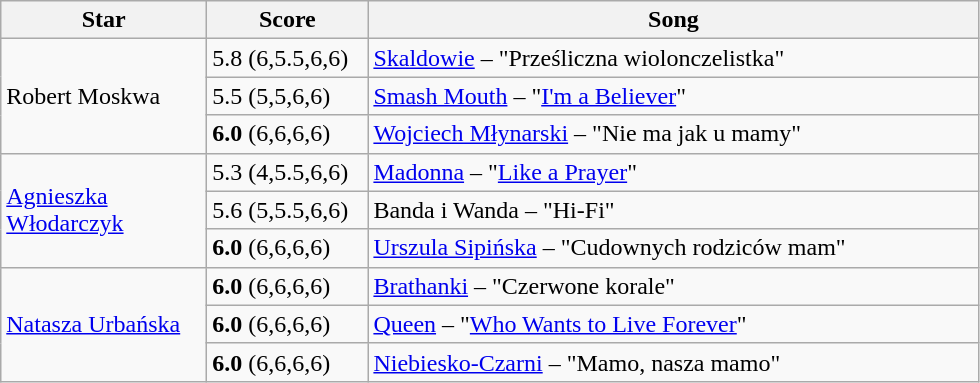<table class="wikitable">
<tr>
<th style="width:130px;">Star</th>
<th style="width:100px;">Score</th>
<th style="width:400px;">Song</th>
</tr>
<tr>
<td rowspan="3">Robert Moskwa</td>
<td>5.8 (6,5.5,6,6)</td>
<td><a href='#'>Skaldowie</a> – "Prześliczna wiolonczelistka"</td>
</tr>
<tr>
<td>5.5 (5,5,6,6)</td>
<td><a href='#'>Smash Mouth</a> – "<a href='#'>I'm a Believer</a>"</td>
</tr>
<tr>
<td><strong>6.0</strong> (6,6,6,6)</td>
<td><a href='#'>Wojciech Młynarski</a> – "Nie ma jak u mamy"</td>
</tr>
<tr>
<td rowspan="3"><a href='#'>Agnieszka Włodarczyk</a></td>
<td>5.3 (4,5.5,6,6)</td>
<td><a href='#'>Madonna</a> – "<a href='#'>Like a Prayer</a>"</td>
</tr>
<tr>
<td>5.6 (5,5.5,6,6)</td>
<td>Banda i Wanda – "Hi-Fi"</td>
</tr>
<tr>
<td><strong>6.0</strong> (6,6,6,6)</td>
<td><a href='#'>Urszula Sipińska</a> – "Cudownych rodziców mam"</td>
</tr>
<tr>
<td rowspan="3"><a href='#'>Natasza Urbańska</a></td>
<td><strong>6.0</strong> (6,6,6,6)</td>
<td><a href='#'>Brathanki</a> – "Czerwone korale"</td>
</tr>
<tr>
<td><strong>6.0</strong> (6,6,6,6)</td>
<td><a href='#'>Queen</a> – "<a href='#'>Who Wants to Live Forever</a>"</td>
</tr>
<tr>
<td><strong>6.0</strong> (6,6,6,6)</td>
<td><a href='#'>Niebiesko-Czarni</a> – "Mamo, nasza mamo"</td>
</tr>
</table>
